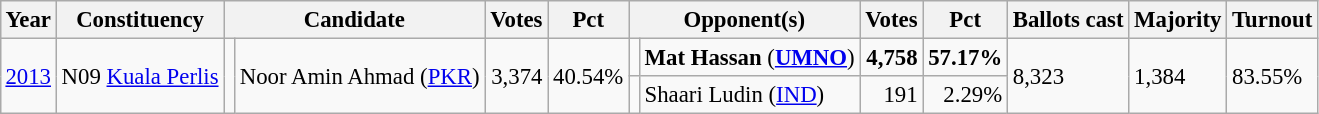<table class="wikitable" style="margin:0.5em ; font-size:95%">
<tr>
<th>Year</th>
<th>Constituency</th>
<th colspan=2>Candidate</th>
<th>Votes</th>
<th>Pct</th>
<th colspan=2>Opponent(s)</th>
<th>Votes</th>
<th>Pct</th>
<th>Ballots cast</th>
<th>Majority</th>
<th>Turnout</th>
</tr>
<tr>
<td rowspan=2><a href='#'>2013</a></td>
<td rowspan=2>N09 <a href='#'>Kuala Perlis</a></td>
<td rowspan=2 ></td>
<td rowspan=2>Noor Amin Ahmad (<a href='#'>PKR</a>)</td>
<td rowspan=2 align="right">3,374</td>
<td rowspan=2>40.54%</td>
<td></td>
<td><strong>Mat Hassan</strong> (<a href='#'><strong>UMNO</strong></a>)</td>
<td align="right"><strong>4,758</strong></td>
<td><strong>57.17%</strong></td>
<td rowspan=2>8,323</td>
<td rowspan=2>1,384</td>
<td rowspan=2>83.55%</td>
</tr>
<tr>
<td></td>
<td>Shaari Ludin (<a href='#'>IND</a>)</td>
<td align="right">191</td>
<td align=right>2.29%</td>
</tr>
</table>
